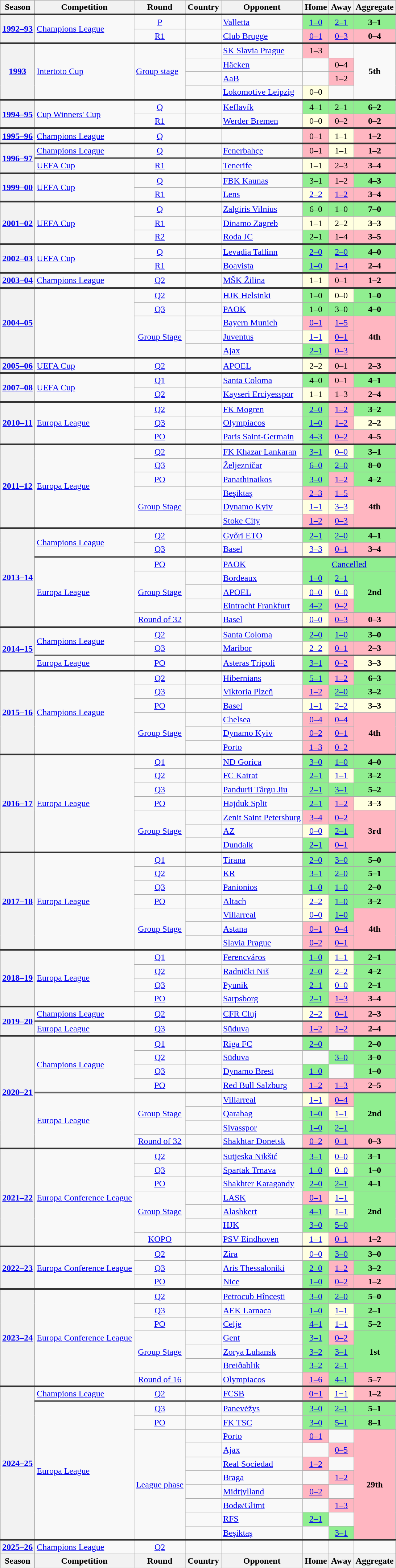<table class="wikitable" style="text-align:center;">
<tr>
<th>Season</th>
<th>Competition</th>
<th>Round</th>
<th>Country</th>
<th>Opponent</th>
<th>Home</th>
<th>Away</th>
<th>Aggregate</th>
</tr>
<tr style="border-top: 3px solid #333333;">
<th rowspan=2><a href='#'>1992–93</a></th>
<td rowspan=2 align=left><a href='#'>Champions League</a></td>
<td><a href='#'>P</a></td>
<td></td>
<td align=left><a href='#'>Valletta</a></td>
<td bgcolor=lightgreen><a href='#'>1–0</a></td>
<td bgcolor=lightgreen><a href='#'>2–1</a></td>
<td bgcolor=lightgreen><strong>3–1</strong></td>
</tr>
<tr>
<td><a href='#'>R1</a></td>
<td></td>
<td align=left><a href='#'>Club Brugge</a></td>
<td bgcolor=lightpink><a href='#'>0–1</a></td>
<td bgcolor=lightpink><a href='#'>0–3</a></td>
<td bgcolor=lightpink><strong>0–4</strong></td>
</tr>
<tr style="border-top: 3px solid #333333;">
<th rowspan=4><a href='#'>1993</a></th>
<td rowspan=4 align=left><a href='#'>Intertoto Cup</a></td>
<td rowspan=4 align=left><a href='#'>Group stage</a></td>
<td></td>
<td align=left><a href='#'>SK Slavia Prague</a></td>
<td bgcolor=lightpink>1–3</td>
<td></td>
<td rowspan=4><strong>5th</strong></td>
</tr>
<tr>
<td></td>
<td align=left><a href='#'>Häcken</a></td>
<td></td>
<td bgcolor=lightpink>0–4</td>
</tr>
<tr>
<td></td>
<td align=left><a href='#'>AaB</a></td>
<td></td>
<td bgcolor=lightpink>1–2</td>
</tr>
<tr>
<td></td>
<td align=left><a href='#'>Lokomotive Leipzig</a></td>
<td bgcolor=lightyellow>0–0</td>
<td></td>
</tr>
<tr style="border-top: 3px solid #333333;">
<th rowspan=2><a href='#'>1994–95</a></th>
<td rowspan=2 align=left><a href='#'>Cup Winners' Cup</a></td>
<td><a href='#'>Q</a></td>
<td></td>
<td align=left><a href='#'>Keflavík</a></td>
<td bgcolor=lightgreen>4–1</td>
<td bgcolor=lightgreen>2–1</td>
<td bgcolor=lightgreen><strong>6–2</strong></td>
</tr>
<tr>
<td><a href='#'>R1</a></td>
<td></td>
<td align=left><a href='#'>Werder Bremen</a></td>
<td bgcolor=lightyellow>0–0</td>
<td bgcolor=lightpink>0–2</td>
<td bgcolor=lightpink><strong>0–2</strong></td>
</tr>
<tr style="border-top: 3px solid #333333;">
<th><a href='#'>1995–96</a></th>
<td align=left><a href='#'>Champions League</a></td>
<td><a href='#'>Q</a></td>
<td></td>
<td align=left></td>
<td bgcolor=lightpink>0–1</td>
<td bgcolor=lightyellow>1–1</td>
<td bgcolor=lightpink><strong>1–2</strong></td>
</tr>
<tr style="border-top: 3px solid #333333;">
<th rowspan=2><a href='#'>1996–97</a></th>
<td align=left><a href='#'>Champions League</a></td>
<td><a href='#'>Q</a></td>
<td></td>
<td align=left><a href='#'>Fenerbahçe</a></td>
<td bgcolor=lightpink>0–1</td>
<td bgcolor=lightyellow>1–1</td>
<td bgcolor=lightpink><strong>1–2</strong></td>
</tr>
<tr style="border-top: 3px solid #666666;">
<td align=left><a href='#'>UEFA Cup</a></td>
<td><a href='#'>R1</a></td>
<td></td>
<td align=left><a href='#'>Tenerife</a></td>
<td bgcolor=lightyellow>1–1</td>
<td bgcolor=lightpink>2–3</td>
<td bgcolor=lightpink><strong>3–4</strong></td>
</tr>
<tr style="border-top: 3px solid #333333;">
<th rowspan=2><a href='#'>1999–00</a></th>
<td rowspan=2 align=left><a href='#'>UEFA Cup</a></td>
<td><a href='#'>Q</a></td>
<td></td>
<td align=left><a href='#'>FBK Kaunas</a></td>
<td bgcolor=lightgreen>3–1</td>
<td bgcolor=lightpink>1–2</td>
<td bgcolor=lightgreen><strong>4–3</strong></td>
</tr>
<tr>
<td><a href='#'>R1</a></td>
<td></td>
<td align=left><a href='#'>Lens</a></td>
<td bgcolor=lightyellow><a href='#'>2–2</a></td>
<td bgcolor=lightpink><a href='#'>1–2</a></td>
<td bgcolor=lightpink><strong>3–4</strong></td>
</tr>
<tr style="border-top: 3px solid #333333;">
<th rowspan=3><a href='#'>2001–02</a></th>
<td rowspan=3 align=left><a href='#'>UEFA Cup</a></td>
<td><a href='#'>Q</a></td>
<td></td>
<td align=left><a href='#'>Zalgiris Vilnius</a></td>
<td bgcolor=lightgreen>6–0</td>
<td bgcolor=lightgreen>1–0</td>
<td bgcolor=lightgreen><strong>7–0</strong></td>
</tr>
<tr>
<td><a href='#'>R1</a></td>
<td></td>
<td align=left><a href='#'>Dinamo Zagreb</a></td>
<td bgcolor=lightyellow>1–1</td>
<td bgcolor=lightyellow>2–2</td>
<td bgcolor=lightyellow><strong>3–3</strong></td>
</tr>
<tr>
<td><a href='#'>R2</a></td>
<td></td>
<td align=left><a href='#'>Roda JC</a></td>
<td bgcolor=lightgreen>2–1</td>
<td bgcolor=lightpink>1–4</td>
<td bgcolor=lightpink><strong>3–5</strong></td>
</tr>
<tr style="border-top: 3px solid #333333;">
<th rowspan=2><a href='#'>2002–03</a></th>
<td rowspan=2 align=left><a href='#'>UEFA Cup</a></td>
<td><a href='#'>Q</a></td>
<td></td>
<td align=left><a href='#'>Levadia Tallinn</a></td>
<td bgcolor=lightgreen><a href='#'>2–0</a></td>
<td bgcolor=lightgreen><a href='#'>2–0</a></td>
<td bgcolor=lightgreen><strong>4–0</strong></td>
</tr>
<tr>
<td><a href='#'>R1</a></td>
<td></td>
<td align=left><a href='#'>Boavista</a></td>
<td bgcolor=lightgreen><a href='#'>1–0</a></td>
<td bgcolor=lightpink><a href='#'>1–4</a></td>
<td bgcolor=lightpink><strong>2–4</strong></td>
</tr>
<tr style="border-top: 3px solid #333333;">
<th><a href='#'>2003–04</a></th>
<td align=left><a href='#'>Champions League</a></td>
<td><a href='#'>Q2</a></td>
<td></td>
<td align=left><a href='#'>MŠK Žilina</a></td>
<td bgcolor=lightyellow>1–1</td>
<td bgcolor=lightpink>0–1</td>
<td bgcolor=lightpink><strong>1–2</strong></td>
</tr>
<tr style="border-top: 3px solid #333333;">
<th rowspan=5><a href='#'>2004–05</a></th>
<td rowspan=5 align=left></td>
<td><a href='#'>Q2</a></td>
<td></td>
<td align=left><a href='#'>HJK Helsinki</a></td>
<td bgcolor=lightgreen>1–0</td>
<td bgcolor=lightyellow>0–0</td>
<td bgcolor=lightgreen><strong>1–0</strong></td>
</tr>
<tr>
<td><a href='#'>Q3</a></td>
<td></td>
<td align=left><a href='#'>PAOK</a></td>
<td bgcolor=lightgreen>1–0</td>
<td bgcolor=lightgreen>3–0</td>
<td bgcolor=lightgreen><strong>4–0</strong></td>
</tr>
<tr>
<td rowspan=3><a href='#'>Group Stage</a></td>
<td></td>
<td align=left><a href='#'>Bayern Munich</a></td>
<td bgcolor=lightpink><a href='#'>0–1</a></td>
<td bgcolor=lightpink><a href='#'>1–5</a></td>
<td rowspan=3 bgcolor=lightpink><strong>4th</strong></td>
</tr>
<tr>
<td></td>
<td align=left><a href='#'>Juventus</a></td>
<td bgcolor=lightyellow><a href='#'>1–1</a></td>
<td bgcolor=lightpink><a href='#'>0–1</a></td>
</tr>
<tr>
<td></td>
<td align=left><a href='#'>Ajax</a></td>
<td bgcolor=lightgreen><a href='#'>2–1</a></td>
<td bgcolor=lightpink><a href='#'>0–3</a></td>
</tr>
<tr style="border-top: 3px solid #333333;">
<th><a href='#'>2005–06</a></th>
<td align=left><a href='#'>UEFA Cup</a></td>
<td><a href='#'>Q2</a></td>
<td></td>
<td align=left><a href='#'>APOEL</a></td>
<td bgcolor=lightyellow>2–2 </td>
<td bgcolor=lightpink>0–1</td>
<td bgcolor=lightpink><strong>2–3</strong></td>
</tr>
<tr style="border-top: 3px solid #333333;">
<th rowspan=2><a href='#'>2007–08</a></th>
<td rowspan=2 align=left><a href='#'>UEFA Cup</a></td>
<td><a href='#'>Q1</a></td>
<td></td>
<td align=left><a href='#'>Santa Coloma</a></td>
<td bgcolor=lightgreen>4–0</td>
<td bgcolor=lightpink>0–1</td>
<td bgcolor=lightgreen><strong>4–1</strong></td>
</tr>
<tr>
<td><a href='#'>Q2</a></td>
<td></td>
<td align=left><a href='#'>Kayseri Erciyesspor</a></td>
<td bgcolor=lightyellow>1–1</td>
<td bgcolor=lightpink>1–3</td>
<td bgcolor=lightpink><strong>2–4</strong></td>
</tr>
<tr style="border-top: 3px solid #333333;">
<th rowspan=3><a href='#'>2010–11</a></th>
<td rowspan=3 align=left><a href='#'>Europa League</a></td>
<td><a href='#'>Q2</a></td>
<td></td>
<td align=left><a href='#'>FK Mogren</a></td>
<td bgcolor=lightgreen><a href='#'>2–0</a></td>
<td bgcolor=lightpink><a href='#'>1–2</a></td>
<td bgcolor=lightgreen><strong>3–2</strong></td>
</tr>
<tr>
<td><a href='#'>Q3</a></td>
<td></td>
<td align=left><a href='#'>Olympiacos</a></td>
<td bgcolor=lightgreen><a href='#'>1–0</a></td>
<td bgcolor=lightpink><a href='#'>1–2</a></td>
<td bgcolor=lightyellow><strong>2–2</strong></td>
</tr>
<tr>
<td><a href='#'>PO</a></td>
<td></td>
<td align=left><a href='#'>Paris Saint-Germain</a></td>
<td bgcolor=lightgreen><a href='#'>4–3</a></td>
<td bgcolor=lightpink><a href='#'>0–2</a></td>
<td bgcolor=lightpink><strong>4–5</strong></td>
</tr>
<tr style="border-top: 3px solid #333333;">
<th rowspan=6><a href='#'>2011–12</a></th>
<td rowspan=6 align=left><a href='#'>Europa League</a></td>
<td><a href='#'>Q2</a></td>
<td></td>
<td align=left><a href='#'>FK Khazar Lankaran</a></td>
<td bgcolor=lightgreen><a href='#'>3–1</a></td>
<td bgcolor=lightyellow><a href='#'>0–0</a></td>
<td bgcolor=lightgreen><strong>3–1</strong></td>
</tr>
<tr>
<td><a href='#'>Q3</a></td>
<td></td>
<td align=left><a href='#'>Željezničar</a></td>
<td bgcolor=lightgreen><a href='#'>6–0</a></td>
<td bgcolor=lightgreen><a href='#'>2–0</a></td>
<td bgcolor=lightgreen><strong>8–0</strong></td>
</tr>
<tr>
<td><a href='#'>PO</a></td>
<td></td>
<td align=left><a href='#'>Panathinaikos</a></td>
<td bgcolor=lightgreen><a href='#'>3–0</a></td>
<td bgcolor=lightpink><a href='#'>1–2</a></td>
<td bgcolor=lightgreen><strong>4–2</strong></td>
</tr>
<tr>
<td rowspan=3><a href='#'>Group Stage</a></td>
<td></td>
<td align=left><a href='#'>Beşiktaş</a></td>
<td bgcolor=lightpink><a href='#'>2–3</a></td>
<td bgcolor=lightpink><a href='#'>1–5</a></td>
<td rowspan=3 bgcolor=lightpink><strong>4th</strong></td>
</tr>
<tr>
<td></td>
<td align=left><a href='#'>Dynamo Kyiv</a></td>
<td bgcolor=lightyellow><a href='#'>1–1</a></td>
<td bgcolor=lightyellow><a href='#'>3–3</a></td>
</tr>
<tr>
<td></td>
<td align=left><a href='#'>Stoke City</a></td>
<td bgcolor=lightpink><a href='#'>1–2</a></td>
<td bgcolor=lightpink><a href='#'>0–3</a></td>
</tr>
<tr style="border-top: 3px solid #333333;">
<th rowspan=7><a href='#'>2013–14</a></th>
<td rowspan=2 align=left><a href='#'>Champions League</a></td>
<td><a href='#'>Q2</a></td>
<td></td>
<td align=left><a href='#'>Győri ETO</a></td>
<td bgcolor=lightgreen><a href='#'>2–1</a></td>
<td bgcolor=lightgreen><a href='#'>2–0</a></td>
<td bgcolor=lightgreen><strong>4–1</strong></td>
</tr>
<tr>
<td><a href='#'>Q3</a></td>
<td></td>
<td align=left><a href='#'>Basel</a></td>
<td bgcolor=lightyellow><a href='#'>3–3</a></td>
<td bgcolor=lightpink><a href='#'>0–1</a></td>
<td bgcolor=lightpink><strong>3–4</strong></td>
</tr>
<tr style="border-top: 3px solid #666666;">
<td rowspan=5 align=left><a href='#'>Europa League</a></td>
<td><a href='#'>PO</a></td>
<td></td>
<td align=left><a href='#'>PAOK</a></td>
<td colspan=3 bgcolor=lightgreen><a href='#'>Cancelled</a></td>
</tr>
<tr>
<td rowspan=3><a href='#'>Group Stage</a></td>
<td></td>
<td align=left><a href='#'>Bordeaux</a></td>
<td bgcolor=lightgreen><a href='#'>1–0</a></td>
<td bgcolor=lightgreen><a href='#'>2–1</a></td>
<td rowspan=3 bgcolor=lightgreen><strong>2nd</strong></td>
</tr>
<tr>
<td></td>
<td align=left><a href='#'>APOEL</a></td>
<td bgcolor=lightyellow><a href='#'>0–0</a></td>
<td bgcolor=lightyellow><a href='#'>0–0</a></td>
</tr>
<tr>
<td></td>
<td align=left><a href='#'>Eintracht Frankfurt</a></td>
<td bgcolor=lightgreen><a href='#'>4–2</a></td>
<td bgcolor=lightpink><a href='#'>0–2</a></td>
</tr>
<tr>
<td><a href='#'>Round of 32</a></td>
<td></td>
<td align=left><a href='#'>Basel</a></td>
<td bgcolor=lightyellow><a href='#'>0–0</a></td>
<td bgcolor=lightpink><a href='#'>0–3</a></td>
<td bgcolor=lightpink><strong>0–3</strong></td>
</tr>
<tr style="border-top: 3px solid #333333;">
<th rowspan=3><a href='#'>2014–15</a></th>
<td rowspan=2 align=left><a href='#'>Champions League</a></td>
<td><a href='#'>Q2</a></td>
<td></td>
<td align=left><a href='#'>Santa Coloma</a></td>
<td bgcolor=lightgreen><a href='#'>2–0</a></td>
<td bgcolor=lightgreen><a href='#'>1–0</a></td>
<td bgcolor=lightgreen><strong>3–0</strong></td>
</tr>
<tr>
<td><a href='#'>Q3</a></td>
<td></td>
<td align=left><a href='#'>Maribor</a></td>
<td bgcolor=lightyellow><a href='#'>2–2</a></td>
<td bgcolor=lightpink><a href='#'>0–1</a></td>
<td bgcolor=lightpink><strong>2–3</strong></td>
</tr>
<tr style="border-top: 3px solid #666666;">
<td align=left><a href='#'>Europa League</a></td>
<td><a href='#'>PO</a></td>
<td></td>
<td align=left><a href='#'>Asteras Tripoli</a></td>
<td bgcolor=lightgreen><a href='#'>3–1</a></td>
<td bgcolor=lightpink><a href='#'>0–2</a></td>
<td bgcolor=lightyellow><strong>3–3</strong></td>
</tr>
<tr style="border-top: 3px solid #333333;">
<th rowspan=6><a href='#'>2015–16</a></th>
<td rowspan=6 align=left><a href='#'>Champions League</a></td>
<td><a href='#'>Q2</a></td>
<td></td>
<td align=left><a href='#'>Hibernians</a></td>
<td bgcolor=lightgreen><a href='#'>5–1</a></td>
<td bgcolor=lightpink><a href='#'>1–2</a></td>
<td bgcolor=lightgreen><strong>6–3</strong></td>
</tr>
<tr>
<td><a href='#'>Q3</a></td>
<td></td>
<td align=left><a href='#'>Viktoria Plzeň</a></td>
<td bgcolor=lightpink><a href='#'>1–2</a></td>
<td bgcolor=lightgreen><a href='#'>2–0</a></td>
<td bgcolor=lightgreen><strong>3–2</strong></td>
</tr>
<tr>
<td><a href='#'>PO</a></td>
<td></td>
<td align=left><a href='#'>Basel</a></td>
<td bgcolor=lightyellow><a href='#'>1–1</a></td>
<td bgcolor=lightyellow><a href='#'>2–2</a></td>
<td bgcolor=lightyellow><strong>3–3</strong></td>
</tr>
<tr>
<td rowspan=3><a href='#'>Group Stage</a></td>
<td></td>
<td align=left><a href='#'>Chelsea</a></td>
<td bgcolor=lightpink><a href='#'>0–4</a></td>
<td bgcolor=lightpink><a href='#'>0–4</a></td>
<td rowspan=3 bgcolor=lightpink><strong>4th</strong></td>
</tr>
<tr>
<td></td>
<td align=left><a href='#'>Dynamo Kyiv</a></td>
<td bgcolor=lightpink><a href='#'>0–2</a></td>
<td bgcolor=lightpink><a href='#'>0–1</a></td>
</tr>
<tr>
<td></td>
<td align=left><a href='#'>Porto</a></td>
<td bgcolor=lightpink><a href='#'>1–3</a></td>
<td bgcolor=lightpink><a href='#'>0–2</a></td>
</tr>
<tr style="border-top: 3px solid #333333;">
<th rowspan=7><a href='#'>2016–17</a></th>
<td rowspan=7 align=left><a href='#'>Europa League</a></td>
<td><a href='#'>Q1</a></td>
<td></td>
<td align=left><a href='#'>ND Gorica</a></td>
<td bgcolor=lightgreen><a href='#'>3–0</a></td>
<td bgcolor=lightgreen><a href='#'>1–0</a></td>
<td bgcolor=lightgreen><strong>4–0</strong></td>
</tr>
<tr>
<td><a href='#'>Q2</a></td>
<td></td>
<td align=left><a href='#'>FC Kairat</a></td>
<td bgcolor=lightgreen><a href='#'>2–1</a></td>
<td bgcolor=lightyellow><a href='#'>1–1</a></td>
<td bgcolor=lightgreen><strong>3–2</strong></td>
</tr>
<tr>
<td><a href='#'>Q3</a></td>
<td></td>
<td align=left><a href='#'>Pandurii Târgu Jiu</a></td>
<td bgcolor=lightgreen><a href='#'>2–1</a></td>
<td bgcolor=lightgreen><a href='#'>3–1</a></td>
<td bgcolor=lightgreen><strong>5–2</strong></td>
</tr>
<tr>
<td><a href='#'>PO</a></td>
<td></td>
<td align=left><a href='#'>Hajduk Split</a></td>
<td bgcolor=lightgreen><a href='#'>2–1</a></td>
<td bgcolor=lightpink><a href='#'>1–2</a> <br></td>
<td bgcolor=lightyellow><strong>3–3</strong></td>
</tr>
<tr>
<td rowspan=3><a href='#'>Group Stage</a></td>
<td></td>
<td align=left><a href='#'>Zenit Saint Petersburg</a></td>
<td bgcolor=lightpink><a href='#'>3–4</a></td>
<td bgcolor=lightpink><a href='#'>0–2</a></td>
<td rowspan=3 bgcolor=lightpink><strong>3rd</strong></td>
</tr>
<tr>
<td></td>
<td align=left><a href='#'>AZ</a></td>
<td bgcolor=lightyellow><a href='#'>0–0</a></td>
<td bgcolor=lightgreen><a href='#'>2–1</a></td>
</tr>
<tr>
<td></td>
<td align=left><a href='#'>Dundalk</a></td>
<td bgcolor=lightgreen><a href='#'>2–1</a></td>
<td bgcolor=lightpink><a href='#'>0–1</a></td>
</tr>
<tr style="border-top: 3px solid #333333;">
<th rowspan=7><a href='#'>2017–18</a></th>
<td rowspan=7 align=left><a href='#'>Europa League</a></td>
<td><a href='#'>Q1</a></td>
<td></td>
<td align=left><a href='#'>Tirana</a></td>
<td bgcolor=lightgreen><a href='#'>2–0</a></td>
<td bgcolor=lightgreen><a href='#'>3–0</a></td>
<td bgcolor=lightgreen><strong>5–0</strong></td>
</tr>
<tr>
<td><a href='#'>Q2</a></td>
<td></td>
<td align=left><a href='#'>KR</a></td>
<td bgcolor=lightgreen><a href='#'>3–1</a></td>
<td bgcolor=lightgreen><a href='#'>2–0</a></td>
<td bgcolor=lightgreen><strong>5–1</strong></td>
</tr>
<tr>
<td><a href='#'>Q3</a></td>
<td></td>
<td align=left><a href='#'>Panionios</a></td>
<td bgcolor=lightgreen><a href='#'>1–0</a></td>
<td bgcolor=lightgreen><a href='#'>1–0</a></td>
<td bgcolor=lightgreen><strong>2–0</strong></td>
</tr>
<tr>
<td><a href='#'>PO</a></td>
<td></td>
<td align=left><a href='#'>Altach</a></td>
<td bgcolor=lightyellow><a href='#'>2–2</a></td>
<td bgcolor=lightgreen><a href='#'>1–0</a></td>
<td bgcolor=lightgreen><strong>3–2</strong></td>
</tr>
<tr>
<td rowspan=3><a href='#'>Group Stage</a></td>
<td></td>
<td align=left><a href='#'>Villarreal</a></td>
<td bgcolor=lightyellow><a href='#'>0–0</a></td>
<td bgcolor=lightgreen><a href='#'>1–0</a></td>
<td rowspan=3 bgcolor=lightpink><strong>4th</strong></td>
</tr>
<tr>
<td></td>
<td align=left><a href='#'>Astana</a></td>
<td bgcolor=lightpink><a href='#'>0–1</a></td>
<td bgcolor=lightpink><a href='#'>0–4</a></td>
</tr>
<tr>
<td></td>
<td align=left><a href='#'>Slavia Prague</a></td>
<td bgcolor=lightpink><a href='#'>0–2</a></td>
<td bgcolor=lightpink><a href='#'>0–1</a></td>
</tr>
<tr style="border-top: 3px solid #333333;">
<th rowspan=4><a href='#'>2018–19</a></th>
<td rowspan=4 align=left><a href='#'>Europa League</a></td>
<td><a href='#'>Q1</a></td>
<td></td>
<td align=left><a href='#'>Ferencváros</a></td>
<td bgcolor=lightgreen><a href='#'>1–0</a></td>
<td bgcolor=lightyellow><a href='#'>1–1</a></td>
<td bgcolor=lightgreen><strong>2–1</strong></td>
</tr>
<tr>
<td><a href='#'>Q2</a></td>
<td></td>
<td align=left><a href='#'>Radnički Niš</a></td>
<td bgcolor=lightgreen><a href='#'>2–0</a></td>
<td bgcolor=lightyellow><a href='#'>2–2</a></td>
<td bgcolor=lightgreen><strong>4–2</strong></td>
</tr>
<tr>
<td><a href='#'>Q3</a></td>
<td></td>
<td align=left><a href='#'>Pyunik</a></td>
<td bgcolor=lightgreen><a href='#'>2–1</a></td>
<td bgcolor=lightyellow><a href='#'>0–0</a></td>
<td bgcolor=lightgreen><strong>2–1</strong></td>
</tr>
<tr>
<td><a href='#'>PO</a></td>
<td></td>
<td align=left><a href='#'>Sarpsborg</a></td>
<td bgcolor=lightgreen><a href='#'>2–1</a></td>
<td bgcolor=lightpink><a href='#'>1–3</a></td>
<td bgcolor=lightpink><strong>3–4</strong></td>
</tr>
<tr style="border-top: 3px solid #333333;">
<th rowspan=2><a href='#'>2019–20</a></th>
<td align=left><a href='#'>Champions League</a></td>
<td><a href='#'>Q2</a></td>
<td></td>
<td align=left><a href='#'>CFR Cluj</a></td>
<td bgcolor=lightyellow><a href='#'>2–2</a></td>
<td bgcolor=lightpink><a href='#'>0–1</a></td>
<td bgcolor=lightpink><strong>2–3</strong></td>
</tr>
<tr style="border-top: 3px solid #666666;">
<td align=left><a href='#'>Europa League</a></td>
<td><a href='#'>Q3</a></td>
<td></td>
<td align=left><a href='#'>Sūduva</a></td>
<td bgcolor=lightpink><a href='#'>1–2</a></td>
<td bgcolor=lightpink><a href='#'>1–2</a></td>
<td bgcolor=lightpink><strong>2–4</strong></td>
</tr>
<tr style="border-top: 3px solid #333333;">
<th rowspan=8><a href='#'>2020–21</a></th>
<td rowspan=4 align=left><a href='#'>Champions League</a></td>
<td><a href='#'>Q1</a></td>
<td></td>
<td align=left><a href='#'>Riga FC</a></td>
<td bgcolor=lightgreen><a href='#'>2–0</a></td>
<td></td>
<td bgcolor=lightgreen><strong>2–0</strong></td>
</tr>
<tr>
<td><a href='#'>Q2</a></td>
<td></td>
<td align=left><a href='#'>Sūduva</a></td>
<td></td>
<td bgcolor=lightgreen><a href='#'>3–0</a></td>
<td bgcolor=lightgreen><strong>3–0</strong></td>
</tr>
<tr>
<td><a href='#'>Q3</a></td>
<td></td>
<td align=left><a href='#'>Dynamo Brest</a></td>
<td bgcolor=lightgreen><a href='#'>1–0</a></td>
<td></td>
<td bgcolor=lightgreen><strong>1–0</strong></td>
</tr>
<tr>
<td><a href='#'>PO</a></td>
<td></td>
<td align=left><a href='#'>Red Bull Salzburg</a></td>
<td bgcolor=lightpink><a href='#'>1–2</a></td>
<td bgcolor=lightpink><a href='#'>1–3</a></td>
<td bgcolor=lightpink><strong>2–5</strong></td>
</tr>
<tr style="border-top: 3px solid #666666;">
<td rowspan=4 align=left><a href='#'>Europa League</a></td>
<td rowspan=3><a href='#'>Group Stage</a></td>
<td></td>
<td align=left><a href='#'>Villarreal</a></td>
<td bgcolor=lightyellow><a href='#'>1–1</a></td>
<td bgcolor=lightpink><a href='#'>0–4</a></td>
<td rowspan=3 bgcolor=lightgreen><strong>2nd</strong></td>
</tr>
<tr>
<td></td>
<td align=left><a href='#'>Qarabag</a></td>
<td bgcolor=lightgreen><a href='#'>1–0</a></td>
<td bgcolor=lightyellow><a href='#'>1–1</a></td>
</tr>
<tr>
<td></td>
<td align=left><a href='#'>Sivasspor</a></td>
<td bgcolor=lightgreen><a href='#'>1–0</a></td>
<td bgcolor=lightgreen><a href='#'>2–1</a></td>
</tr>
<tr>
<td><a href='#'>Round of 32</a></td>
<td></td>
<td align=left><a href='#'>Shakhtar Donetsk</a></td>
<td bgcolor=lightpink><a href='#'>0–2</a></td>
<td bgcolor=lightpink><a href='#'>0–1</a></td>
<td bgcolor=lightpink><strong>0–3</strong></td>
</tr>
<tr style="border-top: 3px solid #333333;">
<th rowspan=7><a href='#'>2021–22</a></th>
<td rowspan=7 align=left><a href='#'>Europa Conference League</a></td>
<td><a href='#'>Q2</a></td>
<td></td>
<td align=left><a href='#'>Sutjeska Nikšić</a></td>
<td bgcolor=lightgreen><a href='#'>3–1</a></td>
<td bgcolor=lightyellow><a href='#'>0–0</a></td>
<td bgcolor=lightgreen><strong>3–1</strong></td>
</tr>
<tr>
<td><a href='#'>Q3</a></td>
<td></td>
<td align=left><a href='#'>Spartak Trnava</a></td>
<td bgcolor=lightgreen><a href='#'>1–0</a></td>
<td bgcolor=lightyellow><a href='#'>0–0</a></td>
<td bgcolor=lightgreen><strong>1–0</strong></td>
</tr>
<tr>
<td><a href='#'>PO</a></td>
<td></td>
<td align=left><a href='#'>Shakhter Karagandy</a></td>
<td bgcolor=lightgreen><a href='#'>2–0</a></td>
<td bgcolor=lightgreen><a href='#'>2–1</a></td>
<td bgcolor=lightgreen><strong>4–1</strong></td>
</tr>
<tr>
<td rowspan=3><a href='#'>Group Stage</a></td>
<td></td>
<td align=left><a href='#'>LASK</a></td>
<td bgcolor=lightpink><a href='#'>0–1</a></td>
<td bgcolor=lightyellow><a href='#'>1–1</a></td>
<td rowspan=3 bgcolor=lightgreen><strong>2nd</strong></td>
</tr>
<tr>
<td></td>
<td align=left><a href='#'>Alashkert</a></td>
<td bgcolor=lightgreen><a href='#'>4–1</a></td>
<td bgcolor=lightyellow><a href='#'>1–1</a></td>
</tr>
<tr>
<td></td>
<td align=left><a href='#'>HJK</a></td>
<td bgcolor=lightgreen><a href='#'>3–0</a></td>
<td bgcolor=lightgreen><a href='#'>5–0</a></td>
</tr>
<tr>
<td><a href='#'>KOPO</a></td>
<td></td>
<td align=left><a href='#'>PSV Eindhoven</a></td>
<td bgcolor=lightyellow><a href='#'>1–1</a></td>
<td bgcolor=lightpink><a href='#'>0–1</a></td>
<td bgcolor=lightpink><strong>1–2</strong></td>
</tr>
<tr style="border-top: 3px solid #333333;">
<th rowspan=3><a href='#'>2022–23</a></th>
<td rowspan=3 align=left><a href='#'>Europa Conference League</a></td>
<td><a href='#'>Q2</a></td>
<td></td>
<td align=left><a href='#'>Zira</a></td>
<td bgcolor=lightyellow><a href='#'>0–0</a></td>
<td bgcolor=lightgreen><a href='#'>3–0</a></td>
<td bgcolor=lightgreen><strong>3–0</strong></td>
</tr>
<tr>
<td><a href='#'>Q3</a></td>
<td></td>
<td align=left><a href='#'>Aris Thessaloniki</a></td>
<td bgcolor=lightgreen><a href='#'>2–0</a></td>
<td bgcolor=lightpink><a href='#'>1–2</a></td>
<td bgcolor=lightgreen><strong>3–2</strong></td>
</tr>
<tr>
<td><a href='#'>PO</a></td>
<td></td>
<td align=left><a href='#'>Nice</a></td>
<td bgcolor=lightgreen><a href='#'>1–0</a></td>
<td bgcolor=lightpink><a href='#'>0–2</a> </td>
<td bgcolor=lightpink><strong>1–2</strong></td>
</tr>
<tr style="border-top: 3px solid #333333;">
<th rowspan=7><a href='#'>2023–24</a></th>
<td rowspan=7 align=left><a href='#'>Europa Conference League</a></td>
<td><a href='#'>Q2</a></td>
<td></td>
<td align=left><a href='#'>Petrocub Hîncești</a></td>
<td bgcolor=lightgreen><a href='#'>3–0</a></td>
<td bgcolor=lightgreen><a href='#'>2–0</a></td>
<td bgcolor=lightgreen><strong>5–0</strong></td>
</tr>
<tr>
<td><a href='#'>Q3</a></td>
<td></td>
<td align=left><a href='#'>AEK Larnaca</a></td>
<td bgcolor=lightgreen><a href='#'>1–0</a></td>
<td bgcolor=lightyellow><a href='#'>1–1</a></td>
<td bgcolor=lightgreen><strong>2–1</strong></td>
</tr>
<tr>
<td><a href='#'>PO</a></td>
<td></td>
<td align=left><a href='#'>Celje</a></td>
<td bgcolor=lightgreen><a href='#'>4–1</a></td>
<td bgcolor=lightyellow><a href='#'>1–1</a></td>
<td bgcolor=lightgreen><strong>5–2</strong></td>
</tr>
<tr>
<td rowspan=3><a href='#'>Group Stage</a></td>
<td></td>
<td align=left><a href='#'>Gent</a></td>
<td bgcolor=lightgreen><a href='#'>3–1</a></td>
<td bgcolor=lightpink><a href='#'>0–2</a></td>
<td rowspan=3 bgcolor=lightgreen><strong>1st</strong></td>
</tr>
<tr>
<td></td>
<td align=left><a href='#'>Zorya Luhansk</a></td>
<td bgcolor=lightgreen><a href='#'>3–2</a></td>
<td bgcolor=lightgreen><a href='#'>3–1</a></td>
</tr>
<tr>
<td></td>
<td align=left><a href='#'>Breiðablik</a></td>
<td bgcolor=lightgreen><a href='#'>3–2</a></td>
<td bgcolor=lightgreen><a href='#'>2–1</a></td>
</tr>
<tr>
<td><a href='#'>Round of 16</a></td>
<td></td>
<td align=left><a href='#'>Olympiacos</a></td>
<td bgcolor=lightpink><a href='#'>1–6</a> </td>
<td bgcolor=lightgreen><a href='#'>4–1</a></td>
<td bgcolor=lightpink><strong>5–7</strong></td>
</tr>
<tr>
</tr>
<tr style="border-top: 3px solid #333333;">
<th rowspan=11><a href='#'>2024–25</a></th>
<td align=left><a href='#'>Champions League</a></td>
<td><a href='#'>Q2</a></td>
<td></td>
<td align=left><a href='#'>FCSB</a></td>
<td bgcolor=lightpink><a href='#'>0−1</a></td>
<td bgcolor=lightyellow><a href='#'>1−1</a></td>
<td bgcolor=lightpink><strong>1–2</strong></td>
</tr>
<tr style="border-top: 3px solid #666666;">
<td rowspan=10 align=left><a href='#'>Europa League</a></td>
<td><a href='#'>Q3</a></td>
<td></td>
<td align=left><a href='#'>Panevėžys</a></td>
<td bgcolor=lightgreen><a href='#'>3–0</a></td>
<td bgcolor=lightgreen><a href='#'>2–1</a></td>
<td bgcolor=lightgreen><strong>5–1</strong></td>
</tr>
<tr>
<td><a href='#'>PO</a></td>
<td></td>
<td align=left><a href='#'>FK TSC</a></td>
<td bgcolor=lightgreen><a href='#'>3–0</a></td>
<td bgcolor=lightgreen><a href='#'>5–1</a></td>
<td bgcolor=lightgreen><strong>8–1</strong></td>
</tr>
<tr>
<td rowspan=8><a href='#'>League phase</a></td>
<td></td>
<td align=left><a href='#'>Porto</a></td>
<td bgcolor=lightpink><a href='#'>0–1</a></td>
<td></td>
<td rowspan=8 bgcolor=lightpink><strong>29th</strong></td>
</tr>
<tr>
<td></td>
<td align=left><a href='#'>Ajax</a></td>
<td></td>
<td bgcolor=lightpink><a href='#'>0–5</a></td>
</tr>
<tr>
<td></td>
<td align=left><a href='#'>Real Sociedad</a></td>
<td bgcolor=lightpink><a href='#'>1–2</a></td>
<td></td>
</tr>
<tr>
<td></td>
<td align=left><a href='#'>Braga</a></td>
<td></td>
<td bgcolor=lightpink><a href='#'>1–2</a></td>
</tr>
<tr>
<td></td>
<td align=left><a href='#'>Midtjylland</a></td>
<td bgcolor=lightpink><a href='#'>0–2</a></td>
<td></td>
</tr>
<tr>
<td></td>
<td align=left><a href='#'>Bodø/Glimt</a></td>
<td></td>
<td bgcolor=lightpink><a href='#'>1–3</a></td>
</tr>
<tr>
<td></td>
<td align=left><a href='#'>RFS</a></td>
<td bgcolor=lightgreen><a href='#'>2–1</a></td>
<td></td>
</tr>
<tr>
<td></td>
<td align=left><a href='#'>Beşiktaş</a></td>
<td></td>
<td bgcolor=lightgreen><a href='#'>3–1</a></td>
</tr>
<tr>
</tr>
<tr style="border-top: 3px solid #333333;">
<th rowspan=1><a href='#'>2025–26</a></th>
<td align=left><a href='#'>Champions League</a></td>
<td><a href='#'>Q2</a></td>
<td></td>
<td align=left></td>
<td></td>
<td></td>
<td></td>
</tr>
<tr>
<th>Season</th>
<th>Competition</th>
<th>Round</th>
<th>Country</th>
<th>Opponent</th>
<th>Home</th>
<th>Away</th>
<th>Aggregate</th>
</tr>
</table>
